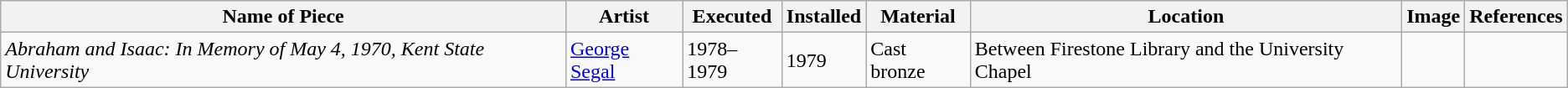<table class="wikitable sortable">
<tr>
<th>Name of Piece</th>
<th>Artist</th>
<th>Executed</th>
<th>Installed</th>
<th>Material</th>
<th>Location</th>
<th>Image</th>
<th>References</th>
</tr>
<tr>
<td><em>Abraham and Isaac: In Memory of May 4, 1970, Kent State University</em></td>
<td><a href='#'>George Segal</a></td>
<td>1978–1979</td>
<td>1979</td>
<td>Cast bronze</td>
<td>Between Firestone Library and the University Chapel</td>
<td></td>
<td style="text-align:center;"></td>
</tr>
</table>
